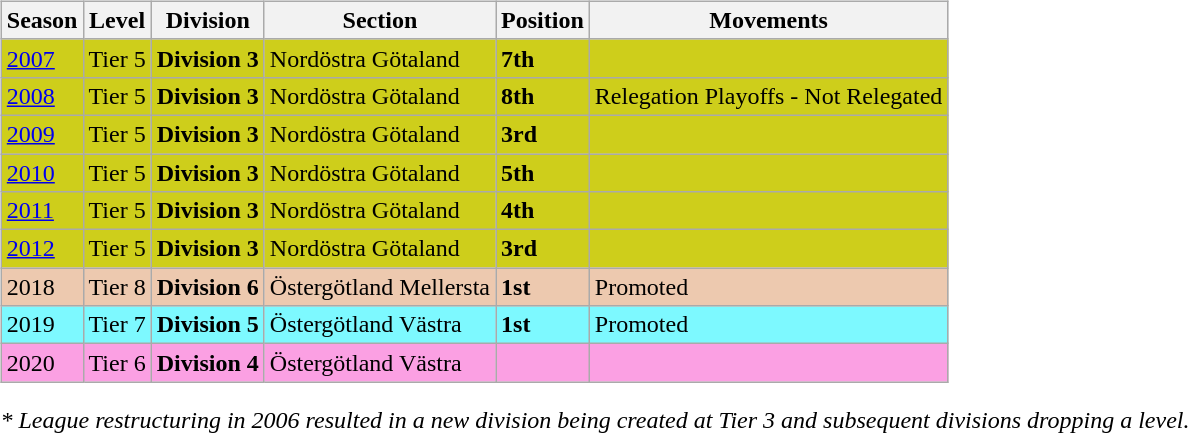<table>
<tr>
<td valign="top" width=0%><br><table class="wikitable">
<tr style="background:#f0f6fa;">
<th><strong>Season</strong></th>
<th><strong>Level</strong></th>
<th><strong>Division</strong></th>
<th><strong>Section</strong></th>
<th><strong>Position</strong></th>
<th><strong>Movements</strong></th>
</tr>
<tr>
<td style="background:#CECE1B;"><a href='#'>2007</a></td>
<td style="background:#CECE1B;">Tier 5</td>
<td style="background:#CECE1B;"><strong>Division 3</strong></td>
<td style="background:#CECE1B;">Nordöstra Götaland</td>
<td style="background:#CECE1B;"><strong>7th</strong></td>
<td style="background:#CECE1B;"></td>
</tr>
<tr>
<td style="background:#CECE1B;"><a href='#'>2008</a></td>
<td style="background:#CECE1B;">Tier 5</td>
<td style="background:#CECE1B;"><strong>Division 3</strong></td>
<td style="background:#CECE1B;">Nordöstra Götaland</td>
<td style="background:#CECE1B;"><strong>8th</strong></td>
<td style="background:#CECE1B;">Relegation Playoffs - Not Relegated</td>
</tr>
<tr>
<td style="background:#CECE1B;"><a href='#'>2009</a></td>
<td style="background:#CECE1B;">Tier 5</td>
<td style="background:#CECE1B;"><strong>Division 3</strong></td>
<td style="background:#CECE1B;">Nordöstra Götaland</td>
<td style="background:#CECE1B;"><strong>3rd</strong></td>
<td style="background:#CECE1B;"></td>
</tr>
<tr>
<td style="background:#CECE1B;"><a href='#'>2010</a></td>
<td style="background:#CECE1B;">Tier 5</td>
<td style="background:#CECE1B;"><strong>Division 3</strong></td>
<td style="background:#CECE1B;">Nordöstra Götaland</td>
<td style="background:#CECE1B;"><strong>5th</strong></td>
<td style="background:#CECE1B;"></td>
</tr>
<tr>
<td style="background:#CECE1B;"><a href='#'>2011</a></td>
<td style="background:#CECE1B;">Tier 5</td>
<td style="background:#CECE1B;"><strong>Division 3</strong></td>
<td style="background:#CECE1B;">Nordöstra Götaland</td>
<td style="background:#CECE1B;"><strong>4th</strong></td>
<td style="background:#CECE1B;"></td>
</tr>
<tr>
<td style="background:#CECE1B;"><a href='#'>2012</a></td>
<td style="background:#CECE1B;">Tier 5</td>
<td style="background:#CECE1B;"><strong>Division 3</strong></td>
<td style="background:#CECE1B;">Nordöstra Götaland</td>
<td style="background:#CECE1B;"><strong>3rd</strong></td>
<td style="background:#CECE1B;"></td>
</tr>
<tr>
<td style="background:#EDC9AF;">2018</td>
<td style="background:#EDC9AF;">Tier 8</td>
<td style="background:#EDC9AF;"><strong>Division 6</strong></td>
<td style="background:#EDC9AF;">Östergötland Mellersta</td>
<td style="background:#EDC9AF;"><strong>1st</strong></td>
<td style="background:#EDC9AF;">Promoted</td>
</tr>
<tr>
<td style="background:#7DF9FF;">2019</td>
<td style="background:#7DF9FF;">Tier 7</td>
<td style="background:#7DF9FF;"><strong>Division 5</strong></td>
<td style="background:#7DF9FF;">Östergötland Västra</td>
<td style="background:#7DF9FF;"><strong>1st</strong></td>
<td style="background:#7DF9FF;">Promoted</td>
</tr>
<tr>
<td style="background:#FBA0E3;">2020</td>
<td style="background:#FBA0E3;">Tier 6</td>
<td style="background:#FBA0E3;"><strong>Division 4</strong></td>
<td style="background:#FBA0E3;">Östergötland Västra</td>
<td style="background:#FBA0E3;"></td>
<td style="background:#FBA0E3;"></td>
</tr>
</table>
<em>* League restructuring in 2006 resulted in a new division being created at Tier 3 and subsequent divisions dropping a level.</em> 

</td>
</tr>
</table>
